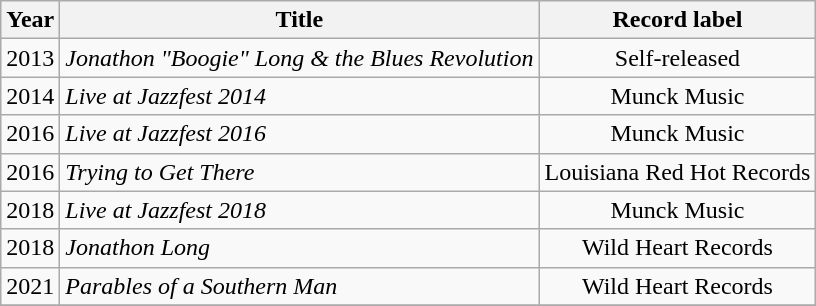<table class="wikitable sortable">
<tr>
<th>Year</th>
<th>Title</th>
<th>Record label</th>
</tr>
<tr>
<td>2013</td>
<td><em>Jonathon "Boogie" Long & the Blues Revolution</em></td>
<td style="text-align:center;">Self-released</td>
</tr>
<tr>
<td>2014</td>
<td><em>Live at Jazzfest 2014</em></td>
<td style="text-align:center;">Munck Music</td>
</tr>
<tr>
<td>2016</td>
<td><em>Live at Jazzfest 2016</em></td>
<td style="text-align:center;">Munck Music</td>
</tr>
<tr>
<td>2016</td>
<td><em>Trying to Get There</em></td>
<td style="text-align:center;">Louisiana Red Hot Records</td>
</tr>
<tr>
<td>2018</td>
<td><em>Live at Jazzfest 2018</em></td>
<td style="text-align:center;">Munck Music</td>
</tr>
<tr>
<td>2018</td>
<td><em>Jonathon Long</em></td>
<td style="text-align:center;">Wild Heart Records</td>
</tr>
<tr>
<td>2021</td>
<td><em>Parables of a Southern Man</em></td>
<td style="text-align:center;">Wild Heart Records</td>
</tr>
<tr>
</tr>
</table>
